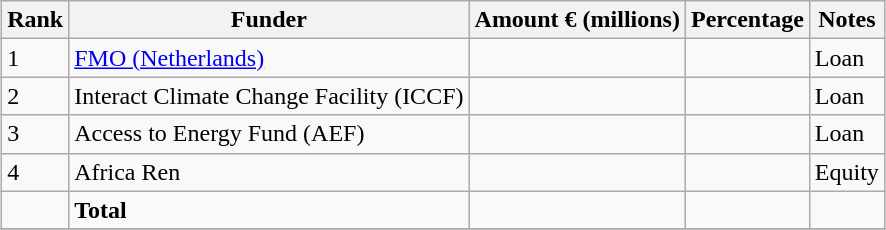<table class="wikitable sortable" style="margin: 0.5em auto">
<tr>
<th>Rank</th>
<th>Funder</th>
<th>Amount € (millions)</th>
<th>Percentage</th>
<th>Notes</th>
</tr>
<tr>
<td>1</td>
<td><a href='#'>FMO (Netherlands)</a></td>
<td></td>
<td></td>
<td>Loan</td>
</tr>
<tr>
<td>2</td>
<td>Interact Climate Change Facility (ICCF)</td>
<td></td>
<td></td>
<td>Loan</td>
</tr>
<tr>
<td>3</td>
<td>Access to Energy Fund (AEF)</td>
<td></td>
<td></td>
<td>Loan</td>
</tr>
<tr>
<td>4</td>
<td>Africa Ren</td>
<td></td>
<td></td>
<td>Equity</td>
</tr>
<tr>
<td></td>
<td><strong>Total</strong></td>
<td></td>
<td></td>
<td></td>
</tr>
<tr>
</tr>
</table>
